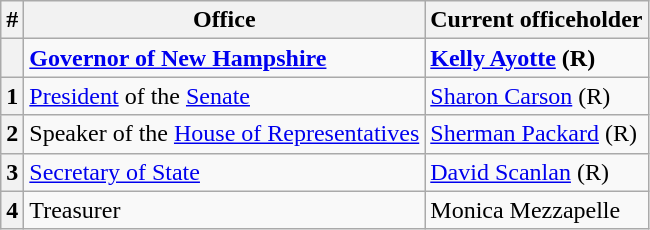<table class=wikitable>
<tr>
<th>#</th>
<th>Office</th>
<th>Current officeholder</th>
</tr>
<tr>
<th></th>
<td><strong><a href='#'>Governor of New Hampshire</a></strong></td>
<td><strong><a href='#'>Kelly Ayotte</a> (R)</strong></td>
</tr>
<tr>
<th>1</th>
<td><a href='#'>President</a> of the <a href='#'>Senate</a></td>
<td><a href='#'>Sharon Carson</a> (R)</td>
</tr>
<tr>
<th>2</th>
<td>Speaker of the <a href='#'>House of Representatives</a></td>
<td><a href='#'>Sherman Packard</a> (R)</td>
</tr>
<tr>
<th>3</th>
<td><a href='#'>Secretary of State</a></td>
<td><a href='#'>David Scanlan</a> (R)</td>
</tr>
<tr>
<th>4</th>
<td>Treasurer</td>
<td>Monica Mezzapelle</td>
</tr>
</table>
